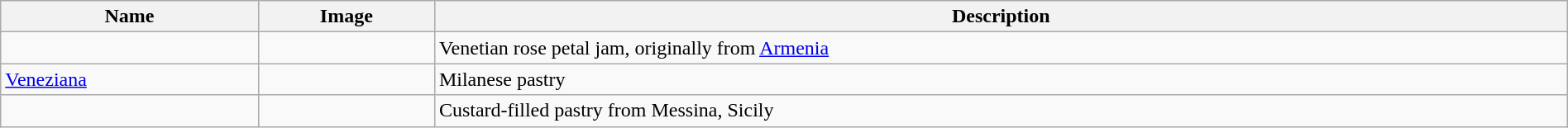<table class="wikitable sortable" width="100%">
<tr>
<th>Name</th>
<th class="unsortable">Image</th>
<th>Description</th>
</tr>
<tr>
<td></td>
<td></td>
<td>Venetian rose petal jam, originally from <a href='#'>Armenia</a></td>
</tr>
<tr>
<td><a href='#'>Veneziana</a></td>
<td></td>
<td>Milanese pastry</td>
</tr>
<tr>
<td></td>
<td></td>
<td>Custard-filled pastry from Messina, Sicily</td>
</tr>
</table>
